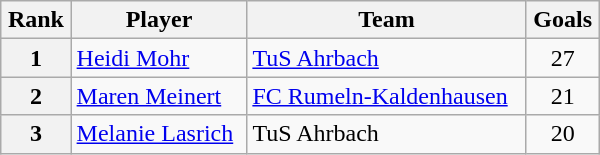<table class="wikitable" width = 400>
<tr>
<th>Rank</th>
<th>Player</th>
<th>Team</th>
<th>Goals</th>
</tr>
<tr>
<th align=center>1</th>
<td align="left"> <a href='#'>Heidi Mohr</a></td>
<td><a href='#'>TuS Ahrbach</a></td>
<td align="center">27</td>
</tr>
<tr>
<th align=center>2</th>
<td align="left"> <a href='#'>Maren Meinert</a></td>
<td><a href='#'>FC Rumeln-Kaldenhausen</a></td>
<td align="center">21</td>
</tr>
<tr>
<th align=center>3</th>
<td align="left"> <a href='#'>Melanie Lasrich</a></td>
<td>TuS Ahrbach</td>
<td align="center">20</td>
</tr>
</table>
